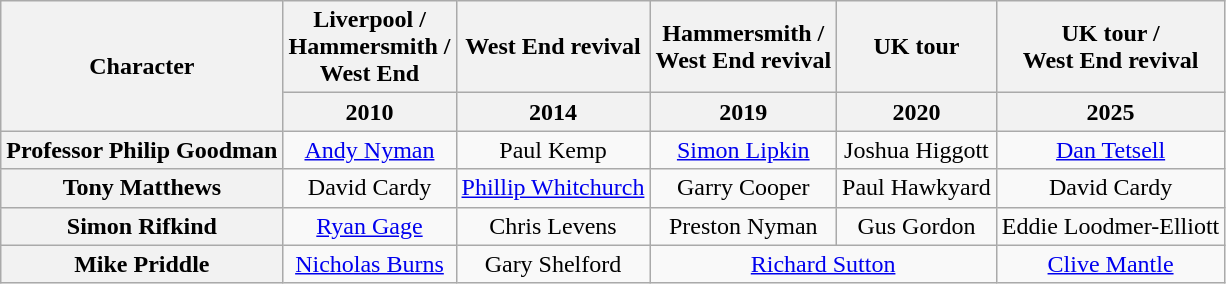<table class="wikitable">
<tr>
<th rowspan="2">Character</th>
<th>Liverpool /<br>Hammersmith /<br>West End</th>
<th>West End revival</th>
<th>Hammersmith /<br>West End revival</th>
<th>UK tour</th>
<th>UK tour /<br>West End revival</th>
</tr>
<tr>
<th>2010</th>
<th>2014</th>
<th>2019</th>
<th>2020</th>
<th>2025</th>
</tr>
<tr>
<th>Professor Philip Goodman</th>
<td align=center><a href='#'>Andy Nyman</a></td>
<td align=center>Paul Kemp</td>
<td align=center><a href='#'>Simon Lipkin</a></td>
<td align=center>Joshua Higgott</td>
<td align=center><a href='#'>Dan Tetsell</a></td>
</tr>
<tr>
<th>Tony Matthews</th>
<td align=center>David Cardy</td>
<td align=center><a href='#'>Phillip Whitchurch</a></td>
<td align=center>Garry Cooper</td>
<td align=center>Paul Hawkyard</td>
<td align=center>David Cardy</td>
</tr>
<tr>
<th>Simon Rifkind</th>
<td align=center><a href='#'>Ryan Gage</a></td>
<td align=center>Chris Levens</td>
<td align=center>Preston Nyman</td>
<td align=center>Gus Gordon</td>
<td align=center>Eddie Loodmer-Elliott</td>
</tr>
<tr>
<th>Mike Priddle</th>
<td align=center><a href='#'>Nicholas Burns</a></td>
<td align=center>Gary Shelford</td>
<td align=center colspan="2"><a href='#'>Richard Sutton</a></td>
<td align=center><a href='#'>Clive Mantle</a></td>
</tr>
</table>
